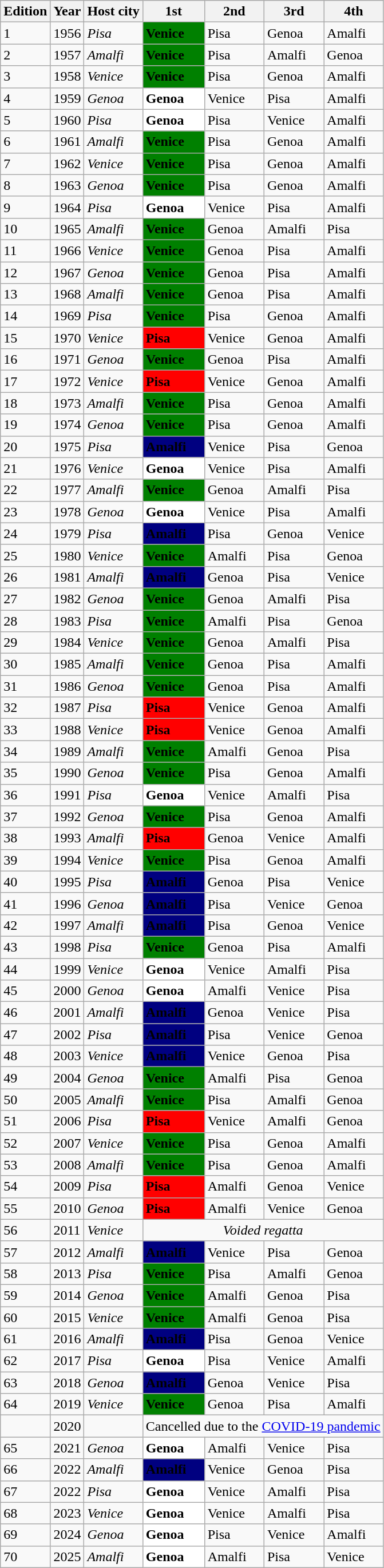<table class="wikitable">
<tr>
<th>Edition</th>
<th>Year</th>
<th>Host city</th>
<th>1st</th>
<th>2nd</th>
<th>3rd</th>
<th>4th</th>
</tr>
<tr>
<td>1</td>
<td>1956</td>
<td><em>Pisa</em></td>
<td bgcolor=green><span><strong>Venice</strong></span></td>
<td>Pisa</td>
<td>Genoa</td>
<td>Amalfi</td>
</tr>
<tr>
<td>2</td>
<td>1957</td>
<td><em>Amalfi</em></td>
<td bgcolor=green><span><strong>Venice</strong></span></td>
<td>Pisa</td>
<td>Amalfi</td>
<td>Genoa</td>
</tr>
<tr>
<td>3</td>
<td>1958</td>
<td><em>Venice</em></td>
<td bgcolor=green><span><strong>Venice</strong></span></td>
<td>Pisa</td>
<td>Genoa</td>
<td>Amalfi</td>
</tr>
<tr>
<td>4</td>
<td>1959</td>
<td><em>Genoa</em></td>
<td bgcolor=white><span><strong>Genoa</strong></span></td>
<td>Venice</td>
<td>Pisa</td>
<td>Amalfi</td>
</tr>
<tr>
<td>5</td>
<td>1960</td>
<td><em>Pisa</em></td>
<td bgcolor=white><span><strong>Genoa</strong></span></td>
<td>Pisa</td>
<td>Venice</td>
<td>Amalfi</td>
</tr>
<tr>
<td>6</td>
<td>1961</td>
<td><em>Amalfi</em></td>
<td bgcolor=green><span><strong>Venice</strong></span></td>
<td>Pisa</td>
<td>Genoa</td>
<td>Amalfi</td>
</tr>
<tr>
<td>7</td>
<td>1962</td>
<td><em>Venice</em></td>
<td bgcolor=green><span><strong>Venice</strong></span></td>
<td>Pisa</td>
<td>Genoa</td>
<td>Amalfi</td>
</tr>
<tr>
<td>8</td>
<td>1963</td>
<td><em>Genoa</em></td>
<td bgcolor=green><span><strong>Venice</strong></span></td>
<td>Pisa</td>
<td>Genoa</td>
<td>Amalfi</td>
</tr>
<tr>
<td>9</td>
<td>1964</td>
<td><em>Pisa</em></td>
<td bgcolor=white><span><strong>Genoa</strong></span></td>
<td>Venice</td>
<td>Pisa</td>
<td>Amalfi</td>
</tr>
<tr>
<td>10</td>
<td>1965</td>
<td><em>Amalfi</em></td>
<td bgcolor=green><span><strong>Venice</strong></span></td>
<td>Genoa</td>
<td>Amalfi</td>
<td>Pisa</td>
</tr>
<tr>
<td>11</td>
<td>1966</td>
<td><em>Venice</em></td>
<td bgcolor=green><span><strong>Venice</strong></span></td>
<td>Genoa</td>
<td>Pisa</td>
<td>Amalfi</td>
</tr>
<tr>
<td>12</td>
<td>1967</td>
<td><em>Genoa</em></td>
<td bgcolor=green><span><strong>Venice</strong></span></td>
<td>Genoa</td>
<td>Pisa</td>
<td>Amalfi</td>
</tr>
<tr>
<td>13</td>
<td>1968</td>
<td><em>Amalfi</em></td>
<td bgcolor=green><span><strong>Venice</strong></span></td>
<td>Genoa</td>
<td>Pisa</td>
<td>Amalfi</td>
</tr>
<tr>
<td>14</td>
<td>1969</td>
<td><em>Pisa</em></td>
<td bgcolor=green><span><strong>Venice</strong></span></td>
<td>Pisa</td>
<td>Genoa</td>
<td>Amalfi</td>
</tr>
<tr>
<td>15</td>
<td>1970</td>
<td><em>Venice</em></td>
<td bgcolor=red><span><strong>Pisa</strong></span></td>
<td>Venice</td>
<td>Genoa</td>
<td>Amalfi</td>
</tr>
<tr>
<td>16</td>
<td>1971</td>
<td><em>Genoa</em></td>
<td bgcolor=green><span><strong>Venice</strong></span></td>
<td>Genoa</td>
<td>Pisa</td>
<td>Amalfi</td>
</tr>
<tr>
<td>17</td>
<td>1972</td>
<td><em>Venice</em></td>
<td bgcolor=red><span><strong>Pisa</strong></span></td>
<td>Venice</td>
<td>Genoa</td>
<td>Amalfi</td>
</tr>
<tr>
<td>18</td>
<td>1973</td>
<td><em>Amalfi</em></td>
<td bgcolor=green><span><strong>Venice</strong></span></td>
<td>Pisa</td>
<td>Genoa</td>
<td>Amalfi</td>
</tr>
<tr>
<td>19</td>
<td>1974</td>
<td><em>Genoa</em></td>
<td bgcolor=green><span><strong>Venice</strong></span></td>
<td>Pisa</td>
<td>Genoa</td>
<td>Amalfi</td>
</tr>
<tr>
<td>20</td>
<td>1975</td>
<td><em>Pisa</em></td>
<td bgcolor=navy><span><strong>Amalfi</strong></span></td>
<td>Venice</td>
<td>Pisa</td>
<td>Genoa</td>
</tr>
<tr>
<td>21</td>
<td>1976</td>
<td><em>Venice</em></td>
<td bgcolor=white><span><strong>Genoa</strong></span></td>
<td>Venice</td>
<td>Pisa</td>
<td>Amalfi</td>
</tr>
<tr>
<td>22</td>
<td>1977</td>
<td><em>Amalfi</em></td>
<td bgcolor=green><span><strong>Venice</strong></span></td>
<td>Genoa</td>
<td>Amalfi</td>
<td>Pisa</td>
</tr>
<tr>
<td>23</td>
<td>1978</td>
<td><em>Genoa</em></td>
<td bgcolor=white><span><strong>Genoa</strong></span></td>
<td>Venice</td>
<td>Pisa</td>
<td>Amalfi</td>
</tr>
<tr>
<td>24</td>
<td>1979</td>
<td><em>Pisa</em></td>
<td bgcolor=navy><span><strong>Amalfi</strong></span></td>
<td>Pisa</td>
<td>Genoa</td>
<td>Venice</td>
</tr>
<tr>
<td>25</td>
<td>1980</td>
<td><em>Venice</em></td>
<td bgcolor=green><span><strong>Venice</strong></span></td>
<td>Amalfi</td>
<td>Pisa</td>
<td>Genoa</td>
</tr>
<tr>
<td>26</td>
<td>1981</td>
<td><em>Amalfi</em></td>
<td bgcolor=navy><span><strong>Amalfi</strong></span></td>
<td>Genoa</td>
<td>Pisa</td>
<td>Venice</td>
</tr>
<tr>
<td>27</td>
<td>1982</td>
<td><em>Genoa</em></td>
<td bgcolor=green><span><strong>Venice</strong></span></td>
<td>Genoa</td>
<td>Amalfi</td>
<td>Pisa</td>
</tr>
<tr>
<td>28</td>
<td>1983</td>
<td><em>Pisa</em></td>
<td bgcolor=green><span><strong>Venice</strong></span></td>
<td>Amalfi</td>
<td>Pisa</td>
<td>Genoa</td>
</tr>
<tr>
<td>29</td>
<td>1984</td>
<td><em>Venice</em></td>
<td bgcolor=green><span><strong>Venice</strong></span></td>
<td>Genoa</td>
<td>Amalfi</td>
<td>Pisa</td>
</tr>
<tr>
<td>30</td>
<td>1985</td>
<td><em>Amalfi</em></td>
<td bgcolor=green><span><strong>Venice</strong></span></td>
<td>Genoa</td>
<td>Pisa</td>
<td>Amalfi</td>
</tr>
<tr>
<td>31</td>
<td>1986</td>
<td><em>Genoa</em></td>
<td bgcolor=green><span><strong>Venice</strong></span></td>
<td>Genoa</td>
<td>Pisa</td>
<td>Amalfi</td>
</tr>
<tr>
<td>32</td>
<td>1987</td>
<td><em>Pisa</em></td>
<td bgcolor=red><span><strong>Pisa</strong></span></td>
<td>Venice</td>
<td>Genoa</td>
<td>Amalfi</td>
</tr>
<tr>
<td>33</td>
<td>1988</td>
<td><em>Venice</em></td>
<td bgcolor=red><span><strong>Pisa</strong></span></td>
<td>Venice</td>
<td>Genoa</td>
<td>Amalfi</td>
</tr>
<tr>
<td>34</td>
<td>1989</td>
<td><em>Amalfi</em></td>
<td bgcolor=green><span><strong>Venice</strong></span></td>
<td>Amalfi</td>
<td>Genoa</td>
<td>Pisa</td>
</tr>
<tr>
<td>35</td>
<td>1990</td>
<td><em>Genoa</em></td>
<td bgcolor=green><span><strong>Venice</strong></span></td>
<td>Pisa</td>
<td>Genoa</td>
<td>Amalfi</td>
</tr>
<tr>
<td>36</td>
<td>1991</td>
<td><em>Pisa</em></td>
<td bgcolor=white><span><strong>Genoa</strong></span></td>
<td>Venice</td>
<td>Amalfi</td>
<td>Pisa</td>
</tr>
<tr>
<td>37</td>
<td>1992</td>
<td><em>Genoa</em></td>
<td bgcolor=green><span><strong>Venice</strong></span></td>
<td>Pisa</td>
<td>Genoa</td>
<td>Amalfi</td>
</tr>
<tr>
<td>38</td>
<td>1993</td>
<td><em>Amalfi</em></td>
<td bgcolor=red><span><strong>Pisa</strong></span></td>
<td>Genoa</td>
<td>Venice</td>
<td>Amalfi</td>
</tr>
<tr>
<td>39</td>
<td>1994</td>
<td><em>Venice</em></td>
<td bgcolor=green><span><strong>Venice</strong></span></td>
<td>Pisa</td>
<td>Genoa</td>
<td>Amalfi</td>
</tr>
<tr>
<td>40</td>
<td>1995</td>
<td><em>Pisa</em></td>
<td bgcolor=navy><span><strong>Amalfi</strong></span></td>
<td>Genoa</td>
<td>Pisa</td>
<td>Venice</td>
</tr>
<tr>
<td>41</td>
<td>1996</td>
<td><em>Genoa</em></td>
<td bgcolor=navy><span><strong>Amalfi</strong></span></td>
<td>Pisa</td>
<td>Venice</td>
<td>Genoa</td>
</tr>
<tr>
<td>42</td>
<td>1997</td>
<td><em>Amalfi</em></td>
<td bgcolor=navy><span><strong>Amalfi</strong></span></td>
<td>Pisa</td>
<td>Genoa</td>
<td>Venice</td>
</tr>
<tr>
<td>43</td>
<td>1998</td>
<td><em>Pisa</em></td>
<td bgcolor=green><span><strong>Venice</strong></span></td>
<td>Genoa</td>
<td>Pisa</td>
<td>Amalfi</td>
</tr>
<tr>
<td>44</td>
<td>1999</td>
<td><em>Venice</em></td>
<td bgcolor=white><span><strong>Genoa</strong></span></td>
<td>Venice</td>
<td>Amalfi</td>
<td>Pisa</td>
</tr>
<tr>
<td>45</td>
<td>2000</td>
<td><em>Genoa</em></td>
<td bgcolor=white><span><strong>Genoa</strong></span></td>
<td>Amalfi</td>
<td>Venice</td>
<td>Pisa</td>
</tr>
<tr>
<td>46</td>
<td>2001</td>
<td><em>Amalfi</em></td>
<td bgcolor=navy><span><strong>Amalfi</strong></span></td>
<td>Genoa</td>
<td>Venice</td>
<td>Pisa</td>
</tr>
<tr>
<td>47</td>
<td>2002</td>
<td><em>Pisa</em></td>
<td bgcolor=navy><span><strong>Amalfi</strong></span></td>
<td>Pisa</td>
<td>Venice</td>
<td>Genoa</td>
</tr>
<tr>
<td>48</td>
<td>2003</td>
<td><em>Venice</em></td>
<td bgcolor=navy><span><strong>Amalfi</strong></span></td>
<td>Venice</td>
<td>Genoa</td>
<td>Pisa</td>
</tr>
<tr>
<td>49</td>
<td>2004</td>
<td><em>Genoa</em></td>
<td bgcolor=green><span><strong>Venice</strong></span></td>
<td>Amalfi</td>
<td>Pisa</td>
<td>Genoa</td>
</tr>
<tr>
<td>50</td>
<td>2005</td>
<td><em>Amalfi</em></td>
<td bgcolor=green><span><strong>Venice</strong></span></td>
<td>Pisa</td>
<td>Amalfi</td>
<td>Genoa</td>
</tr>
<tr>
<td>51</td>
<td>2006</td>
<td><em>Pisa</em></td>
<td bgcolor=red><span><strong>Pisa</strong></span></td>
<td>Venice</td>
<td>Amalfi</td>
<td>Genoa</td>
</tr>
<tr>
<td>52</td>
<td>2007</td>
<td><em>Venice</em></td>
<td bgcolor=green><span><strong>Venice</strong></span></td>
<td>Pisa</td>
<td>Genoa</td>
<td>Amalfi</td>
</tr>
<tr>
<td>53</td>
<td>2008</td>
<td><em>Amalfi</em></td>
<td bgcolor=green><span><strong>Venice</strong></span></td>
<td>Pisa</td>
<td>Genoa</td>
<td>Amalfi</td>
</tr>
<tr>
<td>54</td>
<td>2009</td>
<td><em>Pisa</em></td>
<td bgcolor=red><span><strong>Pisa</strong></span></td>
<td>Amalfi</td>
<td>Genoa</td>
<td>Venice</td>
</tr>
<tr>
<td>55</td>
<td>2010</td>
<td><em>Genoa</em></td>
<td bgcolor=red><span><strong>Pisa</strong></span></td>
<td>Amalfi</td>
<td>Venice</td>
<td>Genoa</td>
</tr>
<tr>
<td>56</td>
<td>2011</td>
<td><em>Venice</em></td>
<td align=center colspan=4><em>Voided regatta</em></td>
</tr>
<tr>
<td>57</td>
<td>2012</td>
<td><em>Amalfi</em></td>
<td bgcolor=navy><span><strong>Amalfi</strong></span></td>
<td>Venice</td>
<td>Pisa</td>
<td>Genoa</td>
</tr>
<tr>
<td>58</td>
<td>2013</td>
<td><em>Pisa</em></td>
<td bgcolor=green><span><strong>Venice</strong></span></td>
<td>Pisa</td>
<td>Amalfi</td>
<td>Genoa</td>
</tr>
<tr>
<td>59</td>
<td>2014</td>
<td><em>Genoa</em></td>
<td bgcolor=green><span><strong>Venice</strong></span></td>
<td>Amalfi</td>
<td>Genoa</td>
<td>Pisa</td>
</tr>
<tr>
<td>60</td>
<td>2015</td>
<td><em>Venice</em></td>
<td bgcolor=green><span><strong>Venice </strong></span></td>
<td>Amalfi</td>
<td>Genoa</td>
<td>Pisa</td>
</tr>
<tr>
<td>61</td>
<td>2016</td>
<td><em>Amalfi</em></td>
<td bgcolor=navy><span><strong>Amalfi</strong></span></td>
<td>Pisa</td>
<td>Genoa</td>
<td>Venice</td>
</tr>
<tr>
<td>62</td>
<td>2017</td>
<td><em>Pisa</em></td>
<td bgcolor=white><span><strong>Genoa</strong></span></td>
<td>Pisa</td>
<td>Venice</td>
<td>Amalfi</td>
</tr>
<tr>
<td>63</td>
<td>2018</td>
<td><em>Genoa</em></td>
<td bgcolor=navy><span><strong>Amalfi</strong></span></td>
<td>Genoa</td>
<td>Venice</td>
<td>Pisa</td>
</tr>
<tr>
<td>64</td>
<td>2019</td>
<td><em>Venice</em></td>
<td bgcolor=green><span><strong>Venice </strong></span></td>
<td>Genoa</td>
<td>Pisa</td>
<td>Amalfi</td>
</tr>
<tr>
<td></td>
<td>2020</td>
<td></td>
<td align=center rowspan=1 colspan=4>Cancelled due to the <a href='#'>COVID-19 pandemic</a></td>
</tr>
<tr>
<td>65</td>
<td>2021</td>
<td><em>Genoa</em></td>
<td bgcolor=white><span><strong>Genoa</strong></span></td>
<td>Amalfi</td>
<td>Venice</td>
<td>Pisa</td>
</tr>
<tr>
<td>66</td>
<td>2022</td>
<td><em>Amalfi</em></td>
<td bgcolor=navy><span><strong>Amalfi</strong></span></td>
<td>Venice</td>
<td>Genoa</td>
<td>Pisa</td>
</tr>
<tr>
<td>67</td>
<td>2022</td>
<td><em>Pisa</em></td>
<td bgcolor=white><span><strong>Genoa</strong></span></td>
<td>Venice</td>
<td>Amalfi</td>
<td>Pisa</td>
</tr>
<tr>
<td>68</td>
<td>2023</td>
<td><em>Venice</em></td>
<td bgcolor=white><span><strong>Genoa</strong></span></td>
<td>Venice</td>
<td>Amalfi</td>
<td>Pisa</td>
</tr>
<tr>
<td>69</td>
<td>2024</td>
<td><em>Genoa</em></td>
<td bgcolor=white><span><strong>Genoa</strong></span></td>
<td>Pisa</td>
<td>Venice</td>
<td>Amalfi</td>
</tr>
<tr>
<td>70</td>
<td>2025</td>
<td><em>Amalfi</em></td>
<td bgcolor=white><span><strong>Genoa</strong></span></td>
<td>Amalfi</td>
<td>Pisa</td>
<td>Venice</td>
</tr>
</table>
